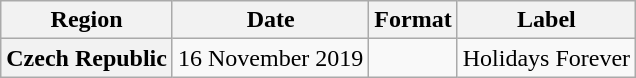<table class="wikitable plainrowheaders">
<tr>
<th>Region</th>
<th>Date</th>
<th>Format</th>
<th>Label</th>
</tr>
<tr>
<th scope="row">Czech Republic</th>
<td>16 November 2019</td>
<td></td>
<td>Holidays Forever</td>
</tr>
</table>
